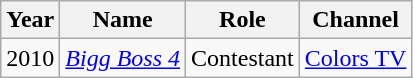<table class="wikitable">
<tr>
<th>Year</th>
<th>Name</th>
<th>Role</th>
<th>Channel</th>
</tr>
<tr>
<td>2010</td>
<td><em><a href='#'>Bigg Boss 4</a></em></td>
<td>Contestant</td>
<td><a href='#'>Colors TV</a></td>
</tr>
</table>
